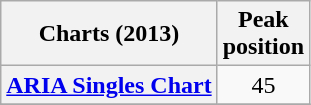<table class="wikitable plainrowheaders sortable" style="text-align:center;">
<tr>
<th scope="col">Charts (2013)</th>
<th scope="col">Peak<br>position</th>
</tr>
<tr>
<th scope="row"><a href='#'>ARIA Singles Chart</a></th>
<td>45</td>
</tr>
<tr>
</tr>
</table>
